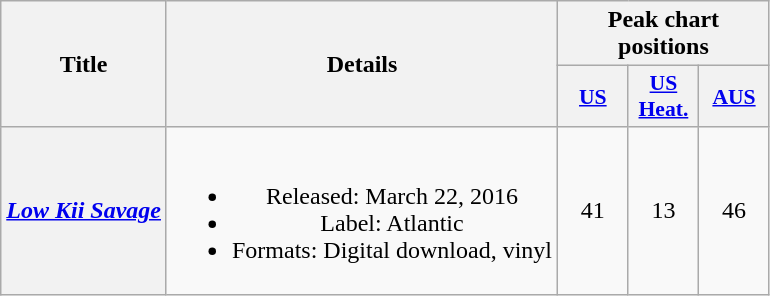<table class="wikitable plainrowheaders" style="text-align:center;">
<tr>
<th scope="col" rowspan="2">Title</th>
<th scope="col" rowspan="2">Details</th>
<th scope="col" colspan="3">Peak chart positions</th>
</tr>
<tr>
<th scope="col" style="width:2.8em;font-size:90%;"><a href='#'>US</a><br></th>
<th scope="col" style="width:2.8em;font-size:90%;"><a href='#'>US<br>Heat.</a><br></th>
<th scope="col" style="width:2.8em;font-size:90%;"><a href='#'>AUS</a><br></th>
</tr>
<tr>
<th scope="row"><em><a href='#'>Low Kii Savage</a></em></th>
<td><br><ul><li>Released: March 22, 2016</li><li>Label: Atlantic</li><li>Formats: Digital download, vinyl</li></ul></td>
<td>41</td>
<td>13</td>
<td>46</td>
</tr>
</table>
